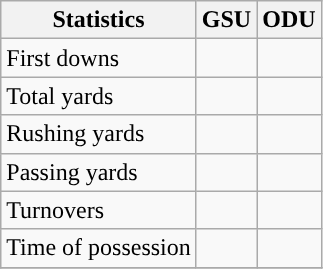<table class="wikitable" style="float: left;">
<tr>
<th>Statistics</th>
<th>GSU</th>
<th>ODU</th>
</tr>
<tr>
<td>First downs</td>
<td></td>
<td></td>
</tr>
<tr>
<td>Total yards</td>
<td></td>
<td></td>
</tr>
<tr>
<td>Rushing yards</td>
<td></td>
<td></td>
</tr>
<tr>
<td>Passing yards</td>
<td></td>
<td></td>
</tr>
<tr>
<td>Turnovers</td>
<td></td>
<td></td>
</tr>
<tr>
<td>Time of possession</td>
<td></td>
<td></td>
</tr>
<tr>
</tr>
</table>
